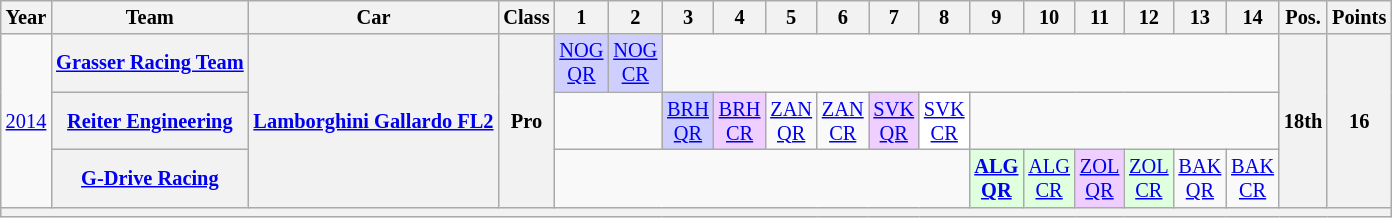<table class="wikitable" border="1" style="text-align:center; font-size:85%;">
<tr>
<th>Year</th>
<th>Team</th>
<th>Car</th>
<th>Class</th>
<th>1</th>
<th>2</th>
<th>3</th>
<th>4</th>
<th>5</th>
<th>6</th>
<th>7</th>
<th>8</th>
<th>9</th>
<th>10</th>
<th>11</th>
<th>12</th>
<th>13</th>
<th>14</th>
<th>Pos.</th>
<th>Points</th>
</tr>
<tr>
<td rowspan=3><a href='#'>2014</a></td>
<th nowrap><a href='#'>Grasser Racing Team</a></th>
<th rowspan=3 nowrap><a href='#'>Lamborghini Gallardo FL2</a></th>
<th rowspan=3>Pro</th>
<td style="background:#CFCFFF;"><a href='#'>NOG<br>QR</a><br></td>
<td style="background:#CFCFFF;"><a href='#'>NOG<br>CR</a><br></td>
<td colspan=12></td>
<th rowspan=3>18th</th>
<th rowspan=3>16</th>
</tr>
<tr>
<th nowrap><a href='#'>Reiter Engineering</a></th>
<td colspan=2></td>
<td style="background:#CFCFFF;"><a href='#'>BRH<br>QR</a><br></td>
<td style="background:#EFCFFF;"><a href='#'>BRH<br>CR</a><br></td>
<td><a href='#'>ZAN<br>QR</a></td>
<td><a href='#'>ZAN<br>CR</a></td>
<td style="background:#EFCFFF;"><a href='#'>SVK<br>QR</a><br></td>
<td style="background:#FFFFFF;"><a href='#'>SVK<br>CR</a><br></td>
<td colspan=6></td>
</tr>
<tr>
<th nowrap><a href='#'>G-Drive Racing</a></th>
<td colspan=8></td>
<td style="background:#DFFFDF;"><strong><a href='#'>ALG<br>QR</a></strong><br></td>
<td style="background:#DFFFDF;"><a href='#'>ALG<br>CR</a><br></td>
<td style="background:#EFCFFF;"><a href='#'>ZOL<br>QR</a><br></td>
<td style="background:#DFFFDF;"><a href='#'>ZOL<br>CR</a><br></td>
<td><a href='#'>BAK<br>QR</a></td>
<td><a href='#'>BAK<br>CR</a></td>
</tr>
<tr>
<th colspan="20"></th>
</tr>
</table>
